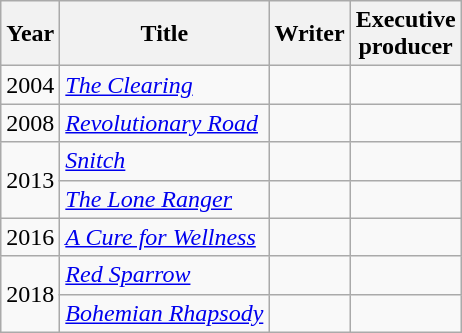<table class="wikitable">
<tr>
<th>Year</th>
<th>Title</th>
<th>Writer</th>
<th>Executive<br>producer</th>
</tr>
<tr>
<td>2004</td>
<td><em><a href='#'>The Clearing</a></em></td>
<td></td>
<td></td>
</tr>
<tr>
<td>2008</td>
<td><em><a href='#'>Revolutionary Road</a></em></td>
<td></td>
<td></td>
</tr>
<tr>
<td rowspan=2>2013</td>
<td><em><a href='#'>Snitch</a></em></td>
<td></td>
<td></td>
</tr>
<tr>
<td><em><a href='#'>The Lone Ranger</a></em></td>
<td></td>
<td></td>
</tr>
<tr>
<td>2016</td>
<td><em><a href='#'>A Cure for Wellness</a></em></td>
<td></td>
<td></td>
</tr>
<tr>
<td rowspan=2>2018</td>
<td><em><a href='#'>Red Sparrow</a></em></td>
<td></td>
<td></td>
</tr>
<tr>
<td><em><a href='#'>Bohemian Rhapsody</a></em></td>
<td></td>
<td></td>
</tr>
</table>
